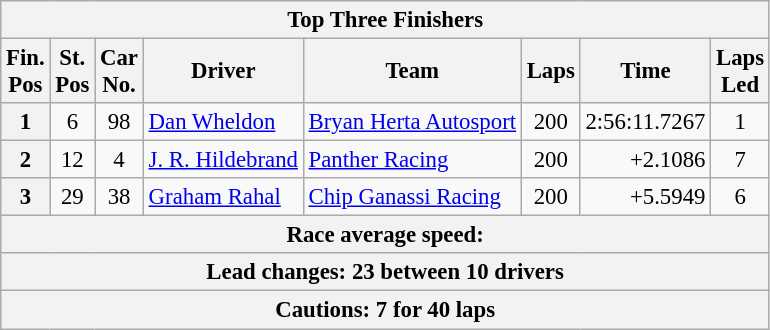<table class="wikitable" style="font-size:95%;">
<tr>
<th colspan=9>Top Three Finishers</th>
</tr>
<tr>
<th>Fin.<br>Pos</th>
<th>St.<br>Pos</th>
<th>Car<br>No.</th>
<th>Driver</th>
<th>Team</th>
<th>Laps</th>
<th>Time</th>
<th>Laps<br>Led</th>
</tr>
<tr>
<th>1</th>
<td align=center>6</td>
<td align=center>98</td>
<td> <a href='#'>Dan Wheldon</a></td>
<td><a href='#'>Bryan Herta Autosport</a></td>
<td align=center>200</td>
<td align=right>2:56:11.7267</td>
<td align=center>1</td>
</tr>
<tr>
<th>2</th>
<td align=center>12</td>
<td align=center>4</td>
<td> <a href='#'>J. R. Hildebrand</a></td>
<td><a href='#'>Panther Racing</a></td>
<td align=center>200</td>
<td align=right>+2.1086</td>
<td align=center>7</td>
</tr>
<tr>
<th>3</th>
<td align=center>29</td>
<td align=center>38</td>
<td> <a href='#'>Graham Rahal</a></td>
<td><a href='#'>Chip Ganassi Racing</a></td>
<td align=center>200</td>
<td align=right>+5.5949</td>
<td align=center>6</td>
</tr>
<tr>
<th colspan=9>Race average speed: </th>
</tr>
<tr>
<th colspan=9>Lead changes: 23 between 10 drivers</th>
</tr>
<tr>
<th colspan=9>Cautions: 7 for 40 laps</th>
</tr>
</table>
